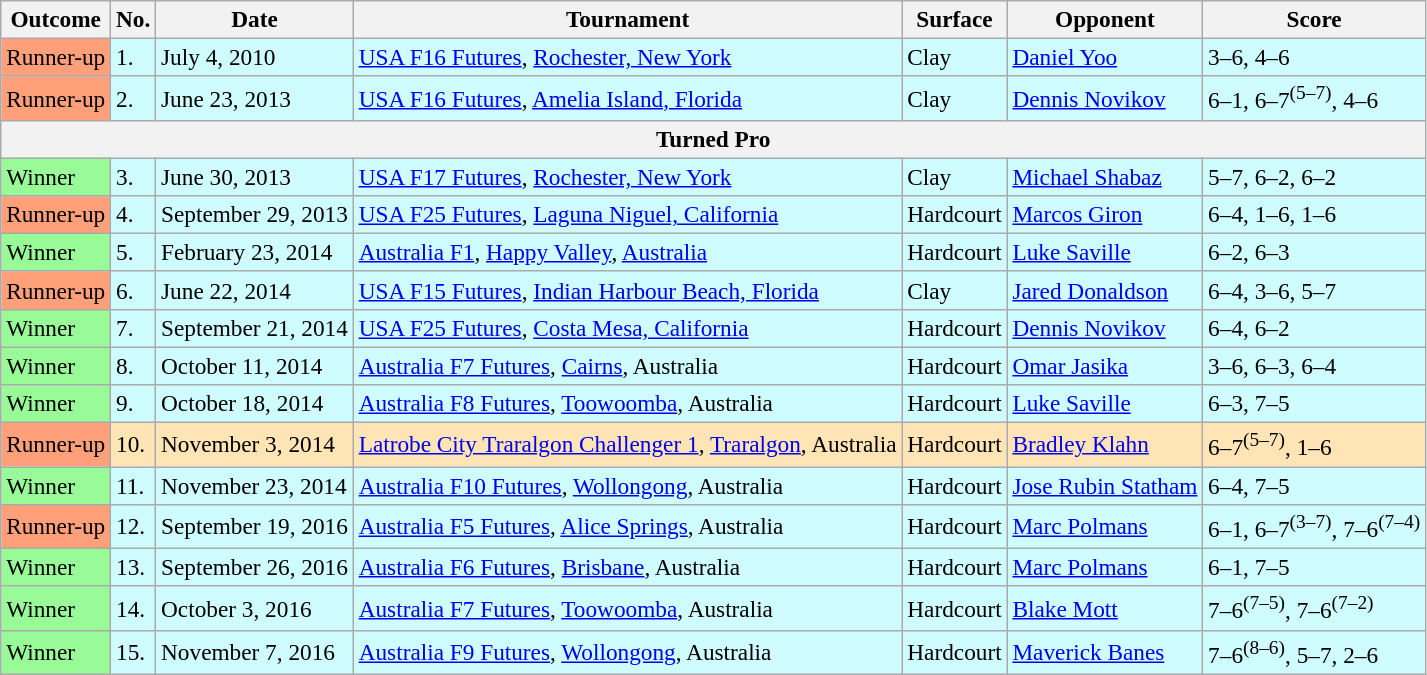<table class="sortable wikitable" style=font-size:97%>
<tr>
<th>Outcome</th>
<th>No.</th>
<th>Date</th>
<th>Tournament</th>
<th>Surface</th>
<th>Opponent</th>
<th class="unsortable">Score</th>
</tr>
<tr bgcolor=CFFCFF>
<td bgcolor=#FFA07A>Runner-up</td>
<td>1.</td>
<td>July 4, 2010</td>
<td><a href='#'>USA F16 Futures</a>, <a href='#'>Rochester, New York</a></td>
<td>Clay</td>
<td> <a href='#'>Daniel Yoo</a></td>
<td>3–6, 4–6</td>
</tr>
<tr bgcolor=CFFCFF>
<td bgcolor=#FFA07A>Runner-up</td>
<td>2.</td>
<td>June 23, 2013</td>
<td><a href='#'>USA F16 Futures</a>, <a href='#'>Amelia Island, Florida</a></td>
<td>Clay</td>
<td> <a href='#'>Dennis Novikov</a></td>
<td>6–1, 6–7<sup>(5–7)</sup>, 4–6</td>
</tr>
<tr>
<th colspan=7>Turned Pro</th>
</tr>
<tr bgcolor=CFFCFF>
<td style="background:#98fb98;">Winner</td>
<td>3.</td>
<td>June 30, 2013</td>
<td><a href='#'>USA F17 Futures</a>, <a href='#'>Rochester, New York</a></td>
<td>Clay</td>
<td> <a href='#'>Michael Shabaz</a></td>
<td>5–7, 6–2, 6–2</td>
</tr>
<tr bgcolor=CFFCFF>
<td bgcolor=#FFA07A>Runner-up</td>
<td>4.</td>
<td>September 29, 2013</td>
<td><a href='#'>USA F25 Futures</a>, <a href='#'>Laguna Niguel, California</a></td>
<td>Hardcourt</td>
<td> <a href='#'>Marcos Giron</a></td>
<td>6–4, 1–6, 1–6</td>
</tr>
<tr bgcolor=CFFCFF>
<td style="background:#98fb98;">Winner</td>
<td>5.</td>
<td>February 23, 2014</td>
<td><a href='#'>Australia F1</a>, <a href='#'>Happy Valley</a>, <a href='#'>Australia</a></td>
<td>Hardcourt</td>
<td> <a href='#'>Luke Saville</a></td>
<td>6–2, 6–3</td>
</tr>
<tr bgcolor=CFFCFF>
<td bgcolor=#FFA07A>Runner-up</td>
<td>6.</td>
<td>June 22, 2014</td>
<td><a href='#'>USA F15 Futures</a>, <a href='#'>Indian Harbour Beach, Florida</a></td>
<td>Clay</td>
<td> <a href='#'>Jared Donaldson</a></td>
<td>6–4, 3–6, 5–7</td>
</tr>
<tr bgcolor=CFFCFF>
<td style="background:#98fb98;">Winner</td>
<td>7.</td>
<td>September 21, 2014</td>
<td><a href='#'>USA F25 Futures</a>, <a href='#'>Costa Mesa, California</a></td>
<td>Hardcourt</td>
<td> <a href='#'>Dennis Novikov</a></td>
<td>6–4, 6–2</td>
</tr>
<tr bgcolor=CFFCFF>
<td style="background:#98fb98;">Winner</td>
<td>8.</td>
<td>October 11, 2014</td>
<td><a href='#'>Australia F7 Futures</a>, <a href='#'>Cairns</a>, Australia</td>
<td>Hardcourt</td>
<td> <a href='#'>Omar Jasika</a></td>
<td>3–6, 6–3, 6–4</td>
</tr>
<tr bgcolor=CFFCFF>
<td style="background:#98fb98;">Winner</td>
<td>9.</td>
<td>October 18, 2014</td>
<td><a href='#'>Australia F8 Futures</a>, <a href='#'>Toowoomba</a>, Australia</td>
<td>Hardcourt</td>
<td> <a href='#'>Luke Saville</a></td>
<td>6–3, 7–5</td>
</tr>
<tr bgcolor=moccasin>
<td bgcolor=#FFA07A>Runner-up</td>
<td>10.</td>
<td>November 3, 2014</td>
<td><a href='#'>Latrobe City Traralgon Challenger 1</a>, <a href='#'>Traralgon</a>, Australia</td>
<td>Hardcourt</td>
<td> <a href='#'>Bradley Klahn</a></td>
<td>6–7<sup>(5–7)</sup>, 1–6</td>
</tr>
<tr bgcolor=CFFCFF>
<td style="background:#98fb98;">Winner</td>
<td>11.</td>
<td>November 23, 2014</td>
<td><a href='#'>Australia F10 Futures</a>, <a href='#'>Wollongong</a>, Australia</td>
<td>Hardcourt</td>
<td> <a href='#'>Jose Rubin Statham</a></td>
<td>6–4, 7–5</td>
</tr>
<tr bgcolor=CFFCFF>
<td bgcolor=#FFA07A>Runner-up</td>
<td>12.</td>
<td>September 19, 2016</td>
<td><a href='#'>Australia F5 Futures</a>, <a href='#'>Alice Springs</a>, Australia</td>
<td>Hardcourt</td>
<td> <a href='#'>Marc Polmans</a></td>
<td>6–1, 6–7<sup>(3–7)</sup>, 7–6<sup>(7–4)</sup></td>
</tr>
<tr bgcolor=CFFCFF>
<td style="background:#98fb98;">Winner</td>
<td>13.</td>
<td>September 26, 2016</td>
<td><a href='#'>Australia F6 Futures</a>, <a href='#'>Brisbane</a>, Australia</td>
<td>Hardcourt</td>
<td> <a href='#'>Marc Polmans</a></td>
<td>6–1, 7–5</td>
</tr>
<tr bgcolor=CFFCFF>
<td style="background:#98fb98;">Winner</td>
<td>14.</td>
<td>October 3, 2016</td>
<td><a href='#'>Australia F7 Futures</a>, <a href='#'>Toowoomba</a>, Australia</td>
<td>Hardcourt</td>
<td> <a href='#'>Blake Mott</a></td>
<td>7–6<sup>(7–5)</sup>, 7–6<sup>(7–2)</sup></td>
</tr>
<tr bgcolor=CFFCFF>
<td style="background:#98fb98;">Winner</td>
<td>15.</td>
<td>November 7, 2016</td>
<td><a href='#'>Australia F9 Futures</a>, <a href='#'>Wollongong</a>, Australia</td>
<td>Hardcourt</td>
<td> <a href='#'>Maverick Banes</a></td>
<td>7–6<sup>(8–6)</sup>, 5–7, 2–6</td>
</tr>
</table>
